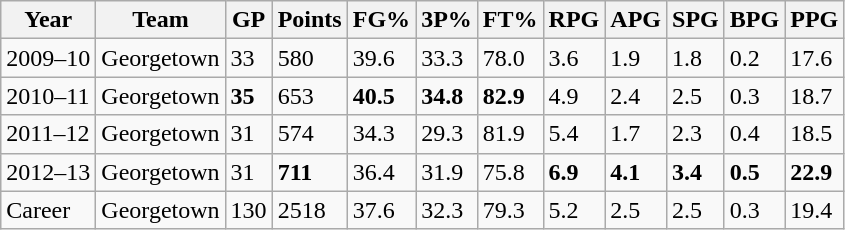<table class="wikitable">
<tr>
<th>Year</th>
<th>Team</th>
<th>GP</th>
<th>Points</th>
<th>FG%</th>
<th>3P%</th>
<th>FT%</th>
<th>RPG</th>
<th>APG</th>
<th>SPG</th>
<th>BPG</th>
<th>PPG</th>
</tr>
<tr>
<td>2009–10</td>
<td>Georgetown</td>
<td>33</td>
<td>580</td>
<td>39.6</td>
<td>33.3</td>
<td>78.0</td>
<td>3.6</td>
<td>1.9</td>
<td>1.8</td>
<td>0.2</td>
<td>17.6</td>
</tr>
<tr>
<td>2010–11</td>
<td>Georgetown</td>
<td><strong>35</strong></td>
<td>653</td>
<td><strong>40.5</strong></td>
<td><strong>34.8</strong></td>
<td><strong>82.9</strong></td>
<td>4.9</td>
<td>2.4</td>
<td>2.5</td>
<td>0.3</td>
<td>18.7</td>
</tr>
<tr>
<td>2011–12</td>
<td>Georgetown</td>
<td>31</td>
<td>574</td>
<td>34.3</td>
<td>29.3</td>
<td>81.9</td>
<td>5.4</td>
<td>1.7</td>
<td>2.3</td>
<td>0.4</td>
<td>18.5</td>
</tr>
<tr>
<td>2012–13</td>
<td>Georgetown</td>
<td>31</td>
<td><strong>711</strong></td>
<td>36.4</td>
<td>31.9</td>
<td>75.8</td>
<td><strong>6.9</strong></td>
<td><strong>4.1</strong></td>
<td><strong>3.4</strong></td>
<td><strong>0.5</strong></td>
<td><strong>22.9</strong></td>
</tr>
<tr>
<td>Career</td>
<td>Georgetown</td>
<td>130</td>
<td>2518</td>
<td>37.6</td>
<td>32.3</td>
<td>79.3</td>
<td>5.2</td>
<td>2.5</td>
<td>2.5</td>
<td>0.3</td>
<td>19.4</td>
</tr>
</table>
